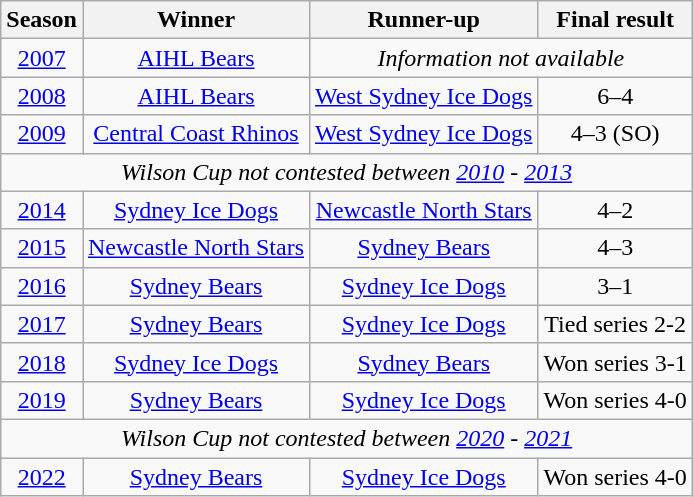<table class="wikitable" style="text-align: center">
<tr>
<th>Season</th>
<th>Winner</th>
<th>Runner-up</th>
<th>Final result</th>
</tr>
<tr>
<td><a href='#'>2007</a></td>
<td><a href='#'>AIHL Bears</a></td>
<td colspan="2"><em>Information not available</em></td>
</tr>
<tr>
<td><a href='#'>2008</a></td>
<td><a href='#'>AIHL Bears</a></td>
<td><a href='#'>West Sydney Ice Dogs</a></td>
<td>6–4</td>
</tr>
<tr>
<td><a href='#'>2009</a></td>
<td><a href='#'>Central Coast Rhinos</a></td>
<td><a href='#'>West Sydney Ice Dogs</a></td>
<td>4–3 (SO)</td>
</tr>
<tr>
<td colspan="4"><em>Wilson Cup not contested between <a href='#'>2010</a> - <a href='#'>2013</a></em></td>
</tr>
<tr>
<td><a href='#'>2014</a></td>
<td><a href='#'>Sydney Ice Dogs</a></td>
<td><a href='#'>Newcastle North Stars</a></td>
<td>4–2</td>
</tr>
<tr>
<td><a href='#'>2015</a></td>
<td><a href='#'>Newcastle North Stars</a></td>
<td><a href='#'>Sydney Bears</a></td>
<td>4–3</td>
</tr>
<tr>
<td><a href='#'>2016</a></td>
<td><a href='#'>Sydney Bears</a></td>
<td><a href='#'>Sydney Ice Dogs</a></td>
<td>3–1</td>
</tr>
<tr>
<td><a href='#'>2017</a></td>
<td><a href='#'>Sydney Bears</a></td>
<td><a href='#'>Sydney Ice Dogs</a></td>
<td>Tied series 2-2</td>
</tr>
<tr>
<td><a href='#'>2018</a></td>
<td><a href='#'>Sydney Ice Dogs</a></td>
<td><a href='#'>Sydney Bears</a></td>
<td>Won series 3-1</td>
</tr>
<tr>
<td><a href='#'>2019</a></td>
<td><a href='#'>Sydney Bears</a></td>
<td><a href='#'>Sydney Ice Dogs</a></td>
<td>Won series 4-0</td>
</tr>
<tr>
<td colspan="4"><em>Wilson Cup not contested between <a href='#'>2020</a> - <a href='#'>2021</a></em></td>
</tr>
<tr>
<td><a href='#'>2022</a></td>
<td><a href='#'>Sydney Bears</a></td>
<td><a href='#'>Sydney Ice Dogs</a></td>
<td>Won series 4-0</td>
</tr>
</table>
